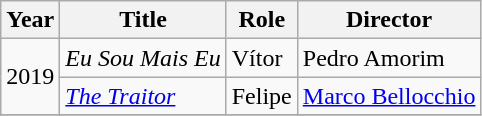<table class="wikitable">
<tr>
<th>Year</th>
<th>Title</th>
<th>Role</th>
<th>Director</th>
</tr>
<tr>
<td rowspan="2">2019</td>
<td><em>Eu Sou Mais Eu</em></td>
<td>Vítor</td>
<td>Pedro Amorim</td>
</tr>
<tr>
<td><em><a href='#'>The Traitor</a></em></td>
<td>Felipe</td>
<td><a href='#'>Marco Bellocchio</a></td>
</tr>
<tr>
</tr>
</table>
